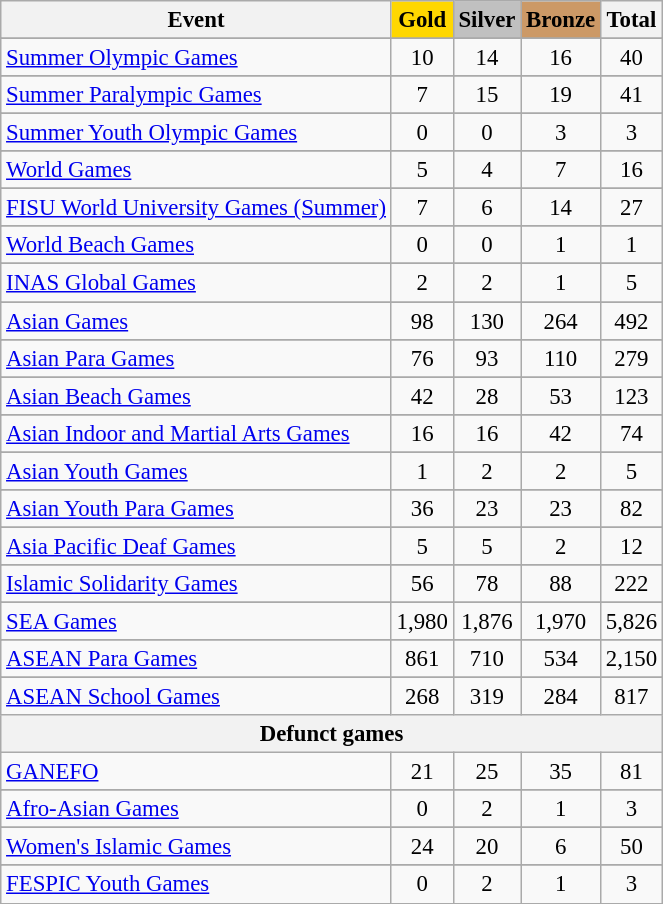<table class="wikitable sortable" style="margin-top:0; text-align:center; font-size:95%;">
<tr>
<th>Event</th>
<th style="background:gold;  font-weight:bold;">Gold</th>
<th style="background:silver; font-weight:bold;">Silver</th>
<th style="background:#cc9966; font-weight:bold; ">Bronze</th>
<th>Total</th>
</tr>
<tr>
</tr>
<tr>
</tr>
<tr align=center>
<td align=left><a href='#'>Summer Olympic Games</a></td>
<td>10</td>
<td>14</td>
<td>16</td>
<td>40</td>
</tr>
<tr>
</tr>
<tr align=center>
<td align=left><a href='#'>Summer Paralympic Games</a></td>
<td>7</td>
<td>15</td>
<td>19</td>
<td>41</td>
</tr>
<tr>
</tr>
<tr align=center>
<td align=left><a href='#'>Summer Youth Olympic Games</a></td>
<td>0</td>
<td>0</td>
<td>3</td>
<td>3</td>
</tr>
<tr>
</tr>
<tr align=center>
<td align=left><a href='#'>World Games</a></td>
<td>5</td>
<td>4</td>
<td>7</td>
<td>16</td>
</tr>
<tr>
</tr>
<tr align=center>
<td align=left><a href='#'>FISU World University Games (Summer)</a></td>
<td>7</td>
<td>6</td>
<td>14</td>
<td>27</td>
</tr>
<tr>
</tr>
<tr align=center>
<td align=left><a href='#'>World Beach Games</a></td>
<td>0</td>
<td>0</td>
<td>1</td>
<td>1</td>
</tr>
<tr>
</tr>
<tr align=center>
<td align=left><a href='#'>INAS Global Games</a></td>
<td>2</td>
<td>2</td>
<td>1</td>
<td>5</td>
</tr>
<tr>
</tr>
<tr align=center>
<td align=left><a href='#'>Asian Games</a></td>
<td>98</td>
<td>130</td>
<td>264</td>
<td>492</td>
</tr>
<tr>
</tr>
<tr align=center>
<td align=left><a href='#'>Asian Para Games</a></td>
<td>76</td>
<td>93</td>
<td>110</td>
<td>279</td>
</tr>
<tr>
</tr>
<tr align=center>
<td align=left><a href='#'>Asian Beach Games</a></td>
<td>42</td>
<td>28</td>
<td>53</td>
<td>123</td>
</tr>
<tr>
</tr>
<tr align=center>
<td align=left><a href='#'>Asian Indoor and Martial Arts Games</a></td>
<td>16</td>
<td>16</td>
<td>42</td>
<td>74</td>
</tr>
<tr>
</tr>
<tr align=center>
<td align=left><a href='#'>Asian Youth Games</a></td>
<td>1</td>
<td>2</td>
<td>2</td>
<td>5</td>
</tr>
<tr>
</tr>
<tr align=center>
<td align=left><a href='#'>Asian Youth Para Games</a></td>
<td>36</td>
<td>23</td>
<td>23</td>
<td>82</td>
</tr>
<tr>
</tr>
<tr align=center>
<td align=left><a href='#'>Asia Pacific Deaf Games</a></td>
<td>5</td>
<td>5</td>
<td>2</td>
<td>12</td>
</tr>
<tr>
</tr>
<tr align=center>
<td align=left><a href='#'>Islamic Solidarity Games</a></td>
<td>56</td>
<td>78</td>
<td>88</td>
<td>222</td>
</tr>
<tr>
</tr>
<tr align=center>
<td align=left><a href='#'>SEA Games</a></td>
<td>1,980</td>
<td>1,876</td>
<td>1,970</td>
<td>5,826</td>
</tr>
<tr>
</tr>
<tr align=center>
<td align=left><a href='#'>ASEAN Para Games</a></td>
<td>861</td>
<td>710</td>
<td>534</td>
<td>2,150</td>
</tr>
<tr>
</tr>
<tr align=center>
<td align=left><a href='#'>ASEAN School Games</a></td>
<td>268</td>
<td>319</td>
<td>284</td>
<td>817</td>
</tr>
<tr>
<th colspan=5>Defunct games</th>
</tr>
<tr align=center>
<td align=left><a href='#'>GANEFO</a></td>
<td>21</td>
<td>25</td>
<td>35</td>
<td>81</td>
</tr>
<tr>
</tr>
<tr align=center>
<td align=left><a href='#'>Afro-Asian Games</a></td>
<td>0</td>
<td>2</td>
<td>1</td>
<td>3</td>
</tr>
<tr>
</tr>
<tr align=center>
<td align=left><a href='#'>Women's Islamic Games</a></td>
<td>24</td>
<td>20</td>
<td>6</td>
<td>50</td>
</tr>
<tr>
</tr>
<tr align=center>
<td align=left><a href='#'>FESPIC Youth Games</a></td>
<td>0</td>
<td>2</td>
<td>1</td>
<td>3</td>
</tr>
<tr>
</tr>
</table>
